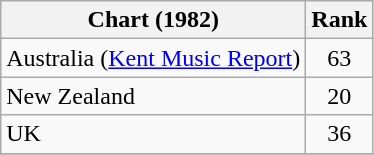<table class="wikitable sortable">
<tr>
<th>Chart (1982)</th>
<th style="text-align:center;">Rank</th>
</tr>
<tr>
<td>Australia (<a href='#'>Kent Music Report</a>)</td>
<td style="text-align:center;">63</td>
</tr>
<tr>
<td>New Zealand </td>
<td style="text-align:center;">20</td>
</tr>
<tr>
<td>UK </td>
<td style="text-align:center;">36</td>
</tr>
<tr>
</tr>
</table>
